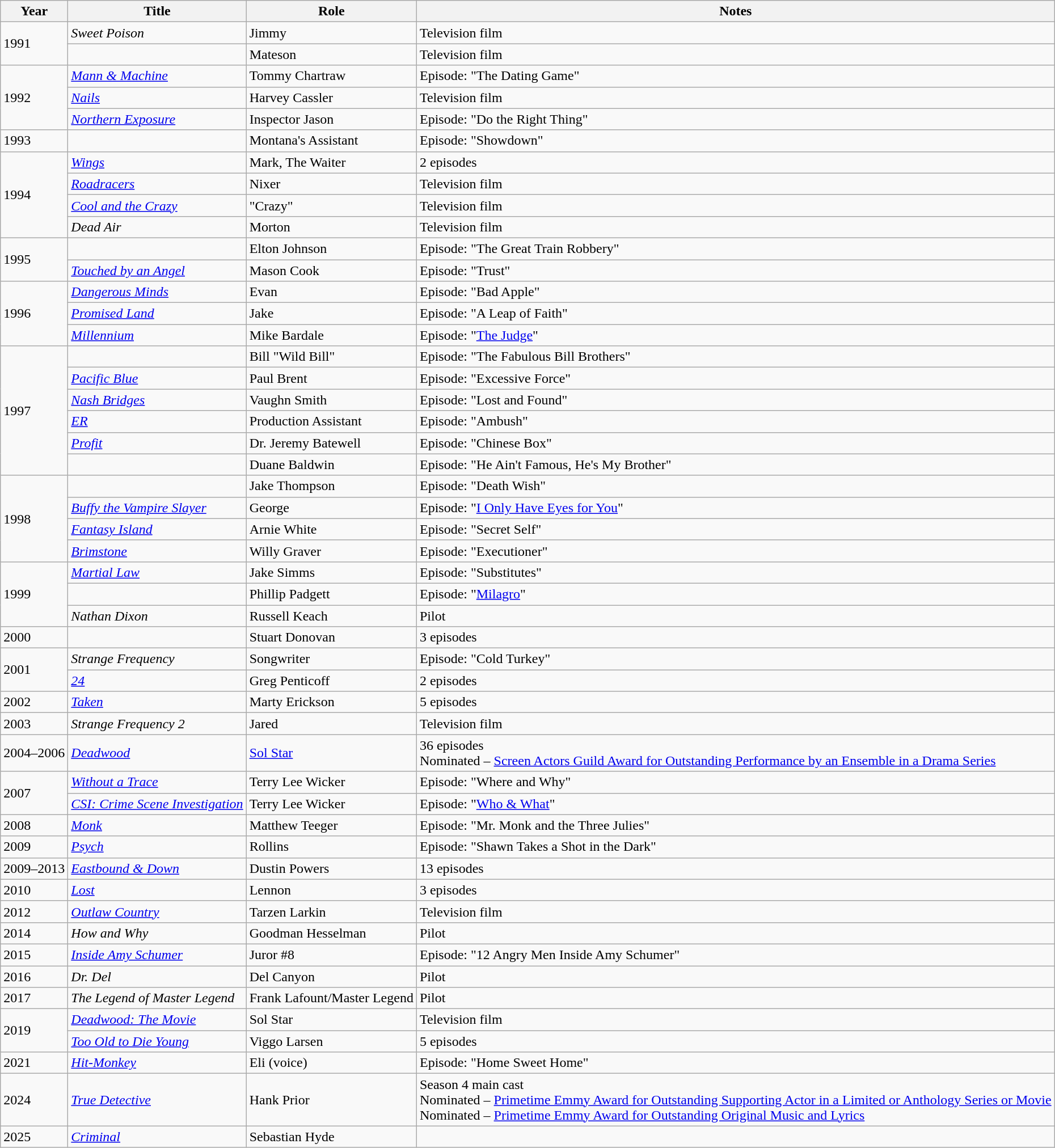<table class="wikitable sortable">
<tr>
<th>Year</th>
<th>Title</th>
<th>Role</th>
<th class="unsortable">Notes</th>
</tr>
<tr>
<td rowspan="2">1991</td>
<td><em>Sweet Poison</em></td>
<td>Jimmy</td>
<td>Television film</td>
</tr>
<tr>
<td><em></em></td>
<td>Mateson</td>
<td>Television film</td>
</tr>
<tr>
<td rowspan="3">1992</td>
<td><em><a href='#'>Mann & Machine</a></em></td>
<td>Tommy Chartraw</td>
<td>Episode: "The Dating Game"</td>
</tr>
<tr>
<td><em><a href='#'>Nails</a></em></td>
<td>Harvey Cassler</td>
<td>Television film</td>
</tr>
<tr>
<td><em><a href='#'>Northern Exposure</a></em></td>
<td>Inspector Jason</td>
<td>Episode: "Do the Right Thing"</td>
</tr>
<tr>
<td>1993</td>
<td><em></em></td>
<td>Montana's Assistant</td>
<td>Episode: "Showdown"</td>
</tr>
<tr>
<td rowspan="4">1994</td>
<td><em><a href='#'>Wings</a></em></td>
<td>Mark, The Waiter</td>
<td>2 episodes</td>
</tr>
<tr>
<td><em><a href='#'>Roadracers</a></em></td>
<td>Nixer</td>
<td>Television film</td>
</tr>
<tr>
<td><em><a href='#'>Cool and the Crazy</a></em></td>
<td>"Crazy"</td>
<td>Television film</td>
</tr>
<tr>
<td><em>Dead Air</em></td>
<td>Morton</td>
<td>Television film</td>
</tr>
<tr>
<td rowspan="2">1995</td>
<td><em></em></td>
<td>Elton Johnson</td>
<td>Episode: "The Great Train Robbery"</td>
</tr>
<tr>
<td><em><a href='#'>Touched by an Angel</a></em></td>
<td>Mason Cook</td>
<td>Episode: "Trust"</td>
</tr>
<tr>
<td rowspan="3">1996</td>
<td><em><a href='#'>Dangerous Minds</a></em></td>
<td>Evan</td>
<td>Episode: "Bad Apple"</td>
</tr>
<tr>
<td><em><a href='#'>Promised Land</a></em></td>
<td>Jake</td>
<td>Episode: "A Leap of Faith"</td>
</tr>
<tr>
<td><em><a href='#'>Millennium</a></em></td>
<td>Mike Bardale</td>
<td>Episode: "<a href='#'>The Judge</a>"</td>
</tr>
<tr>
<td rowspan="6">1997</td>
<td><em></em></td>
<td>Bill "Wild Bill"</td>
<td>Episode: "The Fabulous Bill Brothers"</td>
</tr>
<tr>
<td><em><a href='#'>Pacific Blue</a></em></td>
<td>Paul Brent</td>
<td>Episode: "Excessive Force"</td>
</tr>
<tr>
<td><em><a href='#'>Nash Bridges</a></em></td>
<td>Vaughn Smith</td>
<td>Episode: "Lost and Found"</td>
</tr>
<tr>
<td><em><a href='#'>ER</a></em></td>
<td>Production Assistant</td>
<td>Episode: "Ambush"</td>
</tr>
<tr>
<td><em><a href='#'>Profit</a></em></td>
<td>Dr. Jeremy Batewell</td>
<td>Episode: "Chinese Box"</td>
</tr>
<tr>
<td><em></em></td>
<td>Duane Baldwin</td>
<td>Episode: "He Ain't Famous, He's My Brother"</td>
</tr>
<tr>
<td rowspan="4">1998</td>
<td><em></em></td>
<td>Jake Thompson</td>
<td>Episode: "Death Wish"</td>
</tr>
<tr>
<td><em><a href='#'>Buffy the Vampire Slayer</a></em></td>
<td>George</td>
<td>Episode: "<a href='#'>I Only Have Eyes for You</a>"</td>
</tr>
<tr>
<td><em><a href='#'>Fantasy Island</a></em></td>
<td>Arnie White</td>
<td>Episode: "Secret Self"</td>
</tr>
<tr>
<td><em><a href='#'>Brimstone</a></em></td>
<td>Willy Graver</td>
<td>Episode: "Executioner"</td>
</tr>
<tr>
<td rowspan="3">1999</td>
<td><em><a href='#'>Martial Law</a></em></td>
<td>Jake Simms</td>
<td>Episode: "Substitutes"</td>
</tr>
<tr>
<td><em></em></td>
<td>Phillip Padgett</td>
<td>Episode: "<a href='#'>Milagro</a>"</td>
</tr>
<tr>
<td><em>Nathan Dixon</em></td>
<td>Russell Keach</td>
<td>Pilot</td>
</tr>
<tr>
<td>2000</td>
<td><em></em></td>
<td>Stuart Donovan</td>
<td>3 episodes</td>
</tr>
<tr>
<td rowspan="2">2001</td>
<td><em>Strange Frequency</em></td>
<td>Songwriter</td>
<td>Episode: "Cold Turkey"</td>
</tr>
<tr>
<td><em><a href='#'>24</a></em></td>
<td>Greg Penticoff</td>
<td>2 episodes</td>
</tr>
<tr>
<td>2002</td>
<td><em><a href='#'>Taken</a></em></td>
<td>Marty Erickson</td>
<td>5 episodes</td>
</tr>
<tr>
<td>2003</td>
<td><em>Strange Frequency 2</em></td>
<td>Jared</td>
<td>Television film</td>
</tr>
<tr>
<td>2004–2006</td>
<td><em><a href='#'>Deadwood</a></em></td>
<td><a href='#'>Sol Star</a></td>
<td>36 episodes<br>Nominated – <a href='#'>Screen Actors Guild Award for Outstanding Performance by an Ensemble in a Drama Series</a></td>
</tr>
<tr>
<td rowspan="2">2007</td>
<td><em><a href='#'>Without a Trace</a></em></td>
<td>Terry Lee Wicker</td>
<td>Episode: "Where and Why"</td>
</tr>
<tr>
<td><em><a href='#'>CSI: Crime Scene Investigation</a></em></td>
<td>Terry Lee Wicker</td>
<td>Episode: "<a href='#'>Who & What</a>"</td>
</tr>
<tr>
<td>2008</td>
<td><em><a href='#'>Monk</a></em></td>
<td>Matthew Teeger</td>
<td>Episode: "Mr. Monk and the Three Julies"</td>
</tr>
<tr>
<td>2009</td>
<td><em><a href='#'>Psych</a></em></td>
<td>Rollins</td>
<td>Episode: "Shawn Takes a Shot in the Dark"</td>
</tr>
<tr>
<td>2009–2013</td>
<td><em><a href='#'>Eastbound & Down</a></em></td>
<td>Dustin Powers</td>
<td>13 episodes</td>
</tr>
<tr>
<td>2010</td>
<td><em><a href='#'>Lost</a></em></td>
<td>Lennon</td>
<td>3 episodes</td>
</tr>
<tr>
<td>2012</td>
<td><em><a href='#'>Outlaw Country</a></em></td>
<td>Tarzen Larkin</td>
<td>Television film</td>
</tr>
<tr>
<td>2014</td>
<td><em>How and Why</em></td>
<td>Goodman Hesselman</td>
<td>Pilot</td>
</tr>
<tr>
<td>2015</td>
<td><em><a href='#'>Inside Amy Schumer</a></em></td>
<td>Juror #8</td>
<td>Episode: "12 Angry Men Inside Amy Schumer"</td>
</tr>
<tr>
<td>2016</td>
<td><em>Dr. Del</em></td>
<td>Del Canyon</td>
<td>Pilot</td>
</tr>
<tr>
<td>2017</td>
<td><em>The Legend of Master Legend</em></td>
<td>Frank Lafount/Master Legend</td>
<td>Pilot</td>
</tr>
<tr>
<td rowspan="2">2019</td>
<td><em><a href='#'>Deadwood: The Movie</a></em></td>
<td>Sol Star</td>
<td>Television film</td>
</tr>
<tr>
<td><em><a href='#'>Too Old to Die Young</a></em></td>
<td>Viggo Larsen</td>
<td>5 episodes</td>
</tr>
<tr>
<td>2021</td>
<td><em><a href='#'>Hit-Monkey</a></em></td>
<td>Eli (voice)</td>
<td>Episode: "Home Sweet Home"</td>
</tr>
<tr>
<td>2024</td>
<td><em><a href='#'>True Detective</a></em></td>
<td>Hank Prior</td>
<td>Season 4 main cast <br> Nominated – <a href='#'>Primetime Emmy Award for Outstanding Supporting Actor in a Limited or Anthology Series or Movie</a> <br> Nominated – <a href='#'>Primetime Emmy Award for Outstanding Original Music and Lyrics</a></td>
</tr>
<tr>
<td>2025</td>
<td><em><a href='#'>Criminal</a></em></td>
<td>Sebastian Hyde</td>
<td></td>
</tr>
</table>
